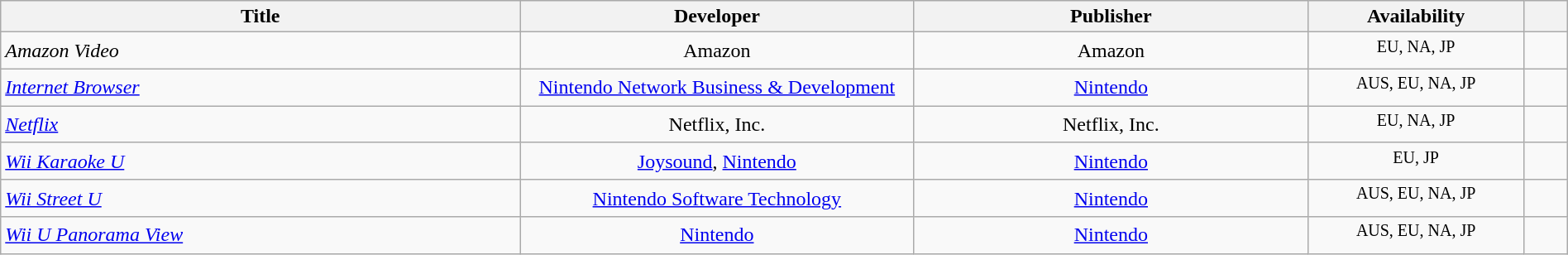<table class="wikitable sortable" style="width:100%;">
<tr>
<th style="width:200px;">Title</th>
<th style="width:150px;">Developer</th>
<th style="width:150px;">Publisher</th>
<th style="width:50px;">Availability</th>
<th style="width:10px;"></th>
</tr>
<tr>
<td><em>Amazon Video</em></td>
<td align=center>Amazon</td>
<td align=center>Amazon</td>
<td align=center><sup>EU, NA, JP</sup></td>
<td align=center></td>
</tr>
<tr>
<td><em><a href='#'>Internet Browser</a></em></td>
<td align=center><a href='#'>Nintendo Network Business & Development</a></td>
<td align=center><a href='#'>Nintendo</a></td>
<td align=center><sup>AUS, EU, NA, JP</sup></td>
<td align=center></td>
</tr>
<tr>
<td><em><a href='#'>Netflix</a></em></td>
<td align=center>Netflix, Inc.</td>
<td align=center>Netflix, Inc.</td>
<td align=center><sup>EU, NA, JP</sup></td>
<td align=center></td>
</tr>
<tr>
<td><em><a href='#'>Wii Karaoke U</a></em></td>
<td align=center><a href='#'>Joysound</a>, <a href='#'>Nintendo</a></td>
<td align=center><a href='#'>Nintendo</a></td>
<td align=center><sup>EU, JP</sup></td>
<td align=center></td>
</tr>
<tr>
<td><em><a href='#'>Wii Street U</a></em></td>
<td align=center><a href='#'>Nintendo Software Technology</a></td>
<td align=center><a href='#'>Nintendo</a></td>
<td align=center><sup>AUS, EU, NA, JP</sup></td>
<td align=center></td>
</tr>
<tr>
<td><em><a href='#'>Wii U Panorama View</a></em></td>
<td align=center><a href='#'>Nintendo</a></td>
<td align=center><a href='#'>Nintendo</a></td>
<td align=center><sup>AUS, EU, NA, JP</sup></td>
<td align=center></td>
</tr>
</table>
